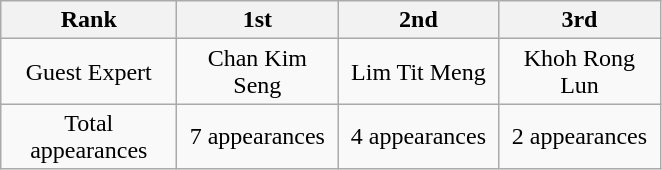<table class="wikitable" border="1">
<tr>
<th width="110">Rank</th>
<th width="100">1st</th>
<th width="100">2nd</th>
<th width="100">3rd</th>
</tr>
<tr align=center>
<td>Guest Expert</td>
<td>Chan Kim Seng</td>
<td>Lim Tit Meng</td>
<td>Khoh Rong Lun</td>
</tr>
<tr align=center>
<td>Total appearances</td>
<td>7 appearances</td>
<td>4 appearances</td>
<td>2 appearances</td>
</tr>
</table>
